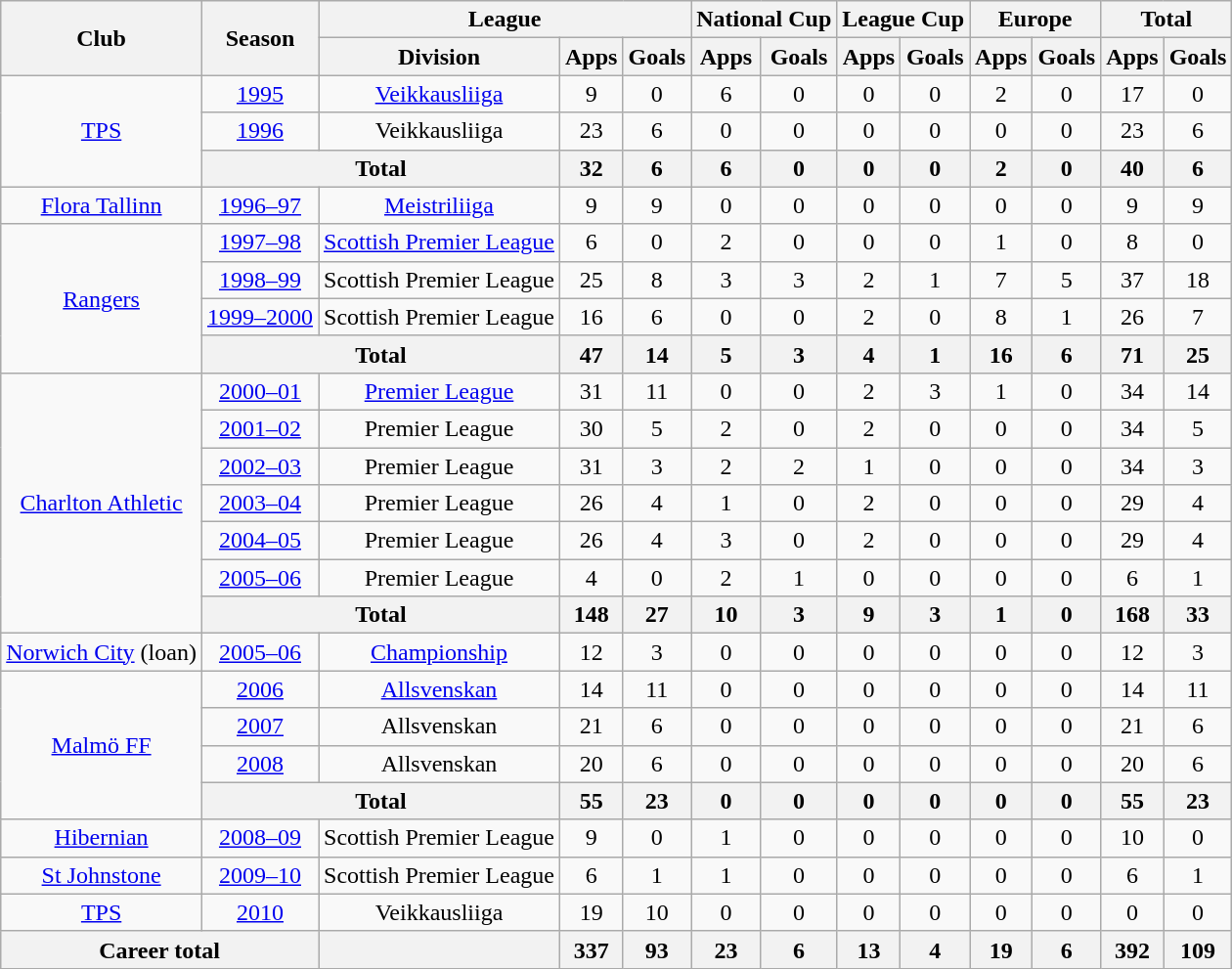<table class="wikitable" style="text-align: center">
<tr>
<th rowspan="2">Club</th>
<th rowspan="2">Season</th>
<th colspan="3">League</th>
<th colspan="2">National Cup</th>
<th colspan="2">League Cup</th>
<th colspan="2">Europe</th>
<th colspan="2">Total</th>
</tr>
<tr>
<th>Division</th>
<th>Apps</th>
<th>Goals</th>
<th>Apps</th>
<th>Goals</th>
<th>Apps</th>
<th>Goals</th>
<th>Apps</th>
<th>Goals</th>
<th>Apps</th>
<th>Goals</th>
</tr>
<tr>
<td rowspan="3"><a href='#'>TPS</a></td>
<td><a href='#'>1995</a></td>
<td><a href='#'>Veikkausliiga</a></td>
<td>9</td>
<td>0</td>
<td>6</td>
<td>0</td>
<td>0</td>
<td>0</td>
<td>2</td>
<td>0</td>
<td>17</td>
<td>0</td>
</tr>
<tr>
<td><a href='#'>1996</a></td>
<td>Veikkausliiga</td>
<td>23</td>
<td>6</td>
<td>0</td>
<td>0</td>
<td>0</td>
<td>0</td>
<td>0</td>
<td>0</td>
<td>23</td>
<td>6</td>
</tr>
<tr>
<th colspan="2">Total</th>
<th>32</th>
<th>6</th>
<th>6</th>
<th>0</th>
<th>0</th>
<th>0</th>
<th>2</th>
<th>0</th>
<th>40</th>
<th>6</th>
</tr>
<tr>
<td><a href='#'>Flora Tallinn</a></td>
<td><a href='#'>1996–97</a></td>
<td><a href='#'>Meistriliiga</a></td>
<td>9</td>
<td>9</td>
<td>0</td>
<td>0</td>
<td>0</td>
<td>0</td>
<td>0</td>
<td>0</td>
<td>9</td>
<td>9</td>
</tr>
<tr>
<td rowspan="4"><a href='#'>Rangers</a></td>
<td><a href='#'>1997–98</a></td>
<td><a href='#'>Scottish Premier League</a></td>
<td>6</td>
<td>0</td>
<td>2</td>
<td>0</td>
<td>0</td>
<td>0</td>
<td>1</td>
<td>0</td>
<td>8</td>
<td>0</td>
</tr>
<tr>
<td><a href='#'>1998–99</a></td>
<td>Scottish Premier League</td>
<td>25</td>
<td>8</td>
<td>3</td>
<td>3</td>
<td>2</td>
<td>1</td>
<td>7</td>
<td>5</td>
<td>37</td>
<td>18</td>
</tr>
<tr>
<td><a href='#'>1999–2000</a></td>
<td>Scottish Premier League</td>
<td>16</td>
<td>6</td>
<td>0</td>
<td>0</td>
<td>2</td>
<td>0</td>
<td>8</td>
<td>1</td>
<td>26</td>
<td>7</td>
</tr>
<tr>
<th colspan="2">Total</th>
<th>47</th>
<th>14</th>
<th>5</th>
<th>3</th>
<th>4</th>
<th>1</th>
<th>16</th>
<th>6</th>
<th>71</th>
<th>25</th>
</tr>
<tr>
<td rowspan="7"><a href='#'>Charlton Athletic</a></td>
<td><a href='#'>2000–01</a></td>
<td><a href='#'>Premier League</a></td>
<td>31</td>
<td>11</td>
<td>0</td>
<td>0</td>
<td>2</td>
<td>3</td>
<td>1</td>
<td>0</td>
<td>34</td>
<td>14</td>
</tr>
<tr>
<td><a href='#'>2001–02</a></td>
<td>Premier League</td>
<td>30</td>
<td>5</td>
<td>2</td>
<td>0</td>
<td>2</td>
<td>0</td>
<td>0</td>
<td>0</td>
<td>34</td>
<td>5</td>
</tr>
<tr>
<td><a href='#'>2002–03</a></td>
<td>Premier League</td>
<td>31</td>
<td>3</td>
<td>2</td>
<td>2</td>
<td>1</td>
<td>0</td>
<td>0</td>
<td>0</td>
<td>34</td>
<td>3</td>
</tr>
<tr>
<td><a href='#'>2003–04</a></td>
<td>Premier League</td>
<td>26</td>
<td>4</td>
<td>1</td>
<td>0</td>
<td>2</td>
<td>0</td>
<td>0</td>
<td>0</td>
<td>29</td>
<td>4</td>
</tr>
<tr>
<td><a href='#'>2004–05</a></td>
<td>Premier League</td>
<td>26</td>
<td>4</td>
<td>3</td>
<td>0</td>
<td>2</td>
<td>0</td>
<td>0</td>
<td>0</td>
<td>29</td>
<td>4</td>
</tr>
<tr>
<td><a href='#'>2005–06</a></td>
<td>Premier League</td>
<td>4</td>
<td>0</td>
<td>2</td>
<td>1</td>
<td>0</td>
<td>0</td>
<td>0</td>
<td>0</td>
<td>6</td>
<td>1</td>
</tr>
<tr>
<th colspan="2">Total</th>
<th>148</th>
<th>27</th>
<th>10</th>
<th>3</th>
<th>9</th>
<th>3</th>
<th>1</th>
<th>0</th>
<th>168</th>
<th>33</th>
</tr>
<tr>
<td rowspan="1"><a href='#'>Norwich City</a> (loan)</td>
<td><a href='#'>2005–06</a></td>
<td><a href='#'>Championship</a></td>
<td>12</td>
<td>3</td>
<td>0</td>
<td>0</td>
<td>0</td>
<td>0</td>
<td>0</td>
<td>0</td>
<td>12</td>
<td>3</td>
</tr>
<tr>
<td rowspan="4"><a href='#'>Malmö FF</a></td>
<td><a href='#'>2006</a></td>
<td><a href='#'>Allsvenskan</a></td>
<td>14</td>
<td>11</td>
<td>0</td>
<td>0</td>
<td>0</td>
<td>0</td>
<td>0</td>
<td>0</td>
<td>14</td>
<td>11</td>
</tr>
<tr>
<td><a href='#'>2007</a></td>
<td>Allsvenskan</td>
<td>21</td>
<td>6</td>
<td>0</td>
<td>0</td>
<td>0</td>
<td>0</td>
<td>0</td>
<td>0</td>
<td>21</td>
<td>6</td>
</tr>
<tr>
<td><a href='#'>2008</a></td>
<td>Allsvenskan</td>
<td>20</td>
<td>6</td>
<td>0</td>
<td>0</td>
<td>0</td>
<td>0</td>
<td>0</td>
<td>0</td>
<td>20</td>
<td>6</td>
</tr>
<tr>
<th colspan="2">Total</th>
<th>55</th>
<th>23</th>
<th>0</th>
<th>0</th>
<th>0</th>
<th>0</th>
<th>0</th>
<th>0</th>
<th>55</th>
<th>23</th>
</tr>
<tr>
<td><a href='#'>Hibernian</a></td>
<td><a href='#'>2008–09</a></td>
<td>Scottish Premier League</td>
<td>9</td>
<td>0</td>
<td>1</td>
<td>0</td>
<td>0</td>
<td>0</td>
<td>0</td>
<td>0</td>
<td>10</td>
<td>0</td>
</tr>
<tr>
<td><a href='#'>St Johnstone</a></td>
<td><a href='#'>2009–10</a></td>
<td>Scottish Premier League</td>
<td>6</td>
<td>1</td>
<td>1</td>
<td>0</td>
<td>0</td>
<td>0</td>
<td>0</td>
<td>0</td>
<td>6</td>
<td>1</td>
</tr>
<tr>
<td><a href='#'>TPS</a></td>
<td><a href='#'>2010</a></td>
<td>Veikkausliiga</td>
<td>19</td>
<td>10</td>
<td>0</td>
<td>0</td>
<td>0</td>
<td>0</td>
<td>0</td>
<td>0</td>
<td>0</td>
<td>0</td>
</tr>
<tr>
<th colspan="2">Career total</th>
<th></th>
<th>337</th>
<th>93</th>
<th>23</th>
<th>6</th>
<th>13</th>
<th>4</th>
<th>19</th>
<th>6</th>
<th>392</th>
<th>109</th>
</tr>
</table>
